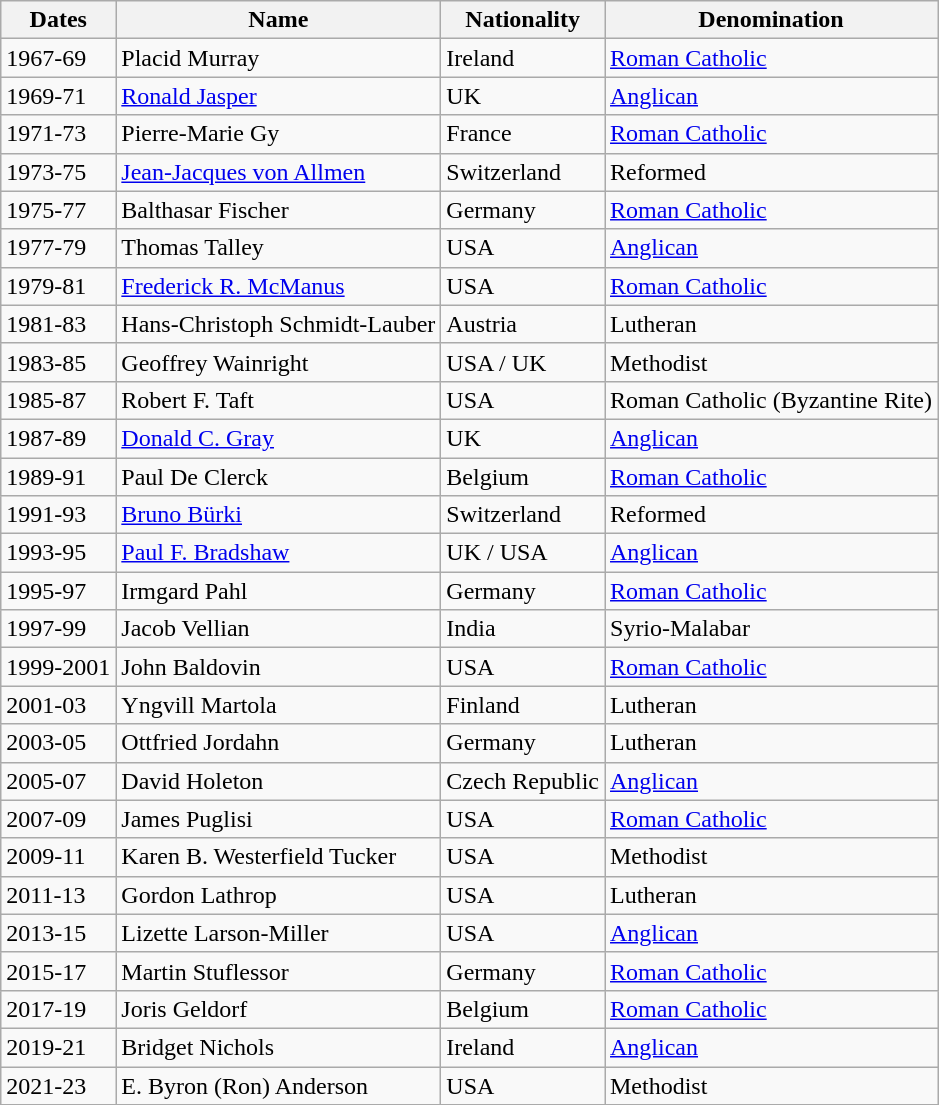<table class="wikitable">
<tr>
<th>Dates</th>
<th>Name</th>
<th>Nationality</th>
<th>Denomination</th>
</tr>
<tr>
<td>1967-69</td>
<td>Placid Murray</td>
<td>Ireland</td>
<td><a href='#'>Roman Catholic</a></td>
</tr>
<tr>
<td>1969-71</td>
<td><a href='#'>Ronald Jasper</a></td>
<td>UK</td>
<td><a href='#'>Anglican</a></td>
</tr>
<tr>
<td>1971-73</td>
<td>Pierre-Marie Gy</td>
<td>France</td>
<td><a href='#'>Roman Catholic</a></td>
</tr>
<tr>
<td>1973-75</td>
<td><a href='#'>Jean-Jacques von Allmen</a></td>
<td>Switzerland</td>
<td>Reformed</td>
</tr>
<tr>
<td>1975-77</td>
<td>Balthasar Fischer</td>
<td>Germany</td>
<td><a href='#'>Roman Catholic</a></td>
</tr>
<tr>
<td>1977-79</td>
<td>Thomas Talley</td>
<td>USA</td>
<td><a href='#'>Anglican</a></td>
</tr>
<tr>
<td>1979-81</td>
<td><a href='#'>Frederick R. McManus</a></td>
<td>USA</td>
<td><a href='#'>Roman Catholic</a></td>
</tr>
<tr>
<td>1981-83</td>
<td>Hans-Christoph Schmidt-Lauber</td>
<td>Austria</td>
<td>Lutheran</td>
</tr>
<tr>
<td>1983-85</td>
<td>Geoffrey Wainright</td>
<td>USA / UK</td>
<td>Methodist</td>
</tr>
<tr>
<td>1985-87</td>
<td>Robert F. Taft</td>
<td>USA</td>
<td>Roman Catholic (Byzantine Rite)</td>
</tr>
<tr>
<td>1987-89</td>
<td><a href='#'>Donald C. Gray</a></td>
<td>UK</td>
<td><a href='#'>Anglican</a></td>
</tr>
<tr>
<td>1989-91</td>
<td>Paul De Clerck</td>
<td>Belgium</td>
<td><a href='#'>Roman Catholic</a></td>
</tr>
<tr>
<td>1991-93</td>
<td><a href='#'>Bruno Bürki</a></td>
<td>Switzerland</td>
<td>Reformed</td>
</tr>
<tr>
<td>1993-95</td>
<td><a href='#'>Paul F. Bradshaw</a></td>
<td>UK / USA</td>
<td><a href='#'>Anglican</a></td>
</tr>
<tr>
<td>1995-97</td>
<td>Irmgard Pahl</td>
<td>Germany</td>
<td><a href='#'>Roman Catholic</a></td>
</tr>
<tr>
<td>1997-99</td>
<td>Jacob Vellian</td>
<td>India</td>
<td>Syrio-Malabar</td>
</tr>
<tr>
<td>1999-2001</td>
<td>John Baldovin</td>
<td>USA</td>
<td><a href='#'>Roman Catholic</a></td>
</tr>
<tr>
<td>2001-03</td>
<td>Yngvill Martola</td>
<td>Finland</td>
<td>Lutheran</td>
</tr>
<tr>
<td>2003-05</td>
<td>Ottfried Jordahn</td>
<td>Germany</td>
<td>Lutheran</td>
</tr>
<tr>
<td>2005-07</td>
<td>David Holeton</td>
<td>Czech Republic</td>
<td><a href='#'>Anglican</a></td>
</tr>
<tr>
<td>2007-09</td>
<td>James Puglisi</td>
<td>USA</td>
<td><a href='#'>Roman Catholic</a></td>
</tr>
<tr>
<td>2009-11</td>
<td>Karen B. Westerfield Tucker</td>
<td>USA</td>
<td>Methodist</td>
</tr>
<tr>
<td>2011-13</td>
<td>Gordon Lathrop</td>
<td>USA</td>
<td>Lutheran</td>
</tr>
<tr>
<td>2013-15</td>
<td>Lizette Larson-Miller</td>
<td>USA</td>
<td><a href='#'>Anglican</a></td>
</tr>
<tr>
<td>2015-17</td>
<td>Martin Stuflessor</td>
<td>Germany</td>
<td><a href='#'>Roman Catholic</a></td>
</tr>
<tr>
<td>2017-19</td>
<td>Joris Geldorf</td>
<td>Belgium</td>
<td><a href='#'>Roman Catholic</a></td>
</tr>
<tr>
<td>2019-21</td>
<td>Bridget Nichols</td>
<td>Ireland</td>
<td><a href='#'>Anglican</a></td>
</tr>
<tr>
<td>2021-23</td>
<td>E. Byron (Ron) Anderson</td>
<td>USA</td>
<td>Methodist</td>
</tr>
</table>
